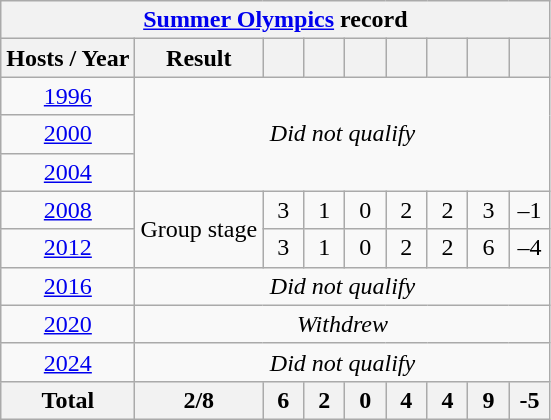<table class="wikitable" style="text-align: center;font-size:100%;">
<tr>
<th colspan=9><a href='#'>Summer Olympics</a> record</th>
</tr>
<tr>
<th>Hosts / Year</th>
<th>Result</th>
<th width=20></th>
<th width=20></th>
<th width=20></th>
<th width=20></th>
<th width=20></th>
<th width=20></th>
<th width=20></th>
</tr>
<tr>
<td> <a href='#'>1996</a></td>
<td colspan=8 rowspan=3><em>Did not qualify</em></td>
</tr>
<tr>
<td> <a href='#'>2000</a></td>
</tr>
<tr>
<td> <a href='#'>2004</a></td>
</tr>
<tr>
<td> <a href='#'>2008</a></td>
<td rowspan=2>Group stage</td>
<td>3</td>
<td>1</td>
<td>0</td>
<td>2</td>
<td>2</td>
<td>3</td>
<td>–1</td>
</tr>
<tr>
<td> <a href='#'>2012</a></td>
<td>3</td>
<td>1</td>
<td>0</td>
<td>2</td>
<td>2</td>
<td>6</td>
<td>–4</td>
</tr>
<tr>
<td> <a href='#'>2016</a></td>
<td colspan=8><em>Did not qualify</em></td>
</tr>
<tr>
<td> <a href='#'>2020</a></td>
<td colspan=8><em>Withdrew</em></td>
</tr>
<tr>
<td> <a href='#'>2024</a></td>
<td colspan=8><em>Did not qualify</em></td>
</tr>
<tr>
<th><strong>Total</strong></th>
<th><strong>2/8</strong></th>
<th><strong>6</strong></th>
<th><strong>2</strong></th>
<th><strong>0</strong></th>
<th><strong>4</strong></th>
<th><strong>4</strong></th>
<th><strong>9</strong></th>
<th><strong>-5</strong></th>
</tr>
</table>
